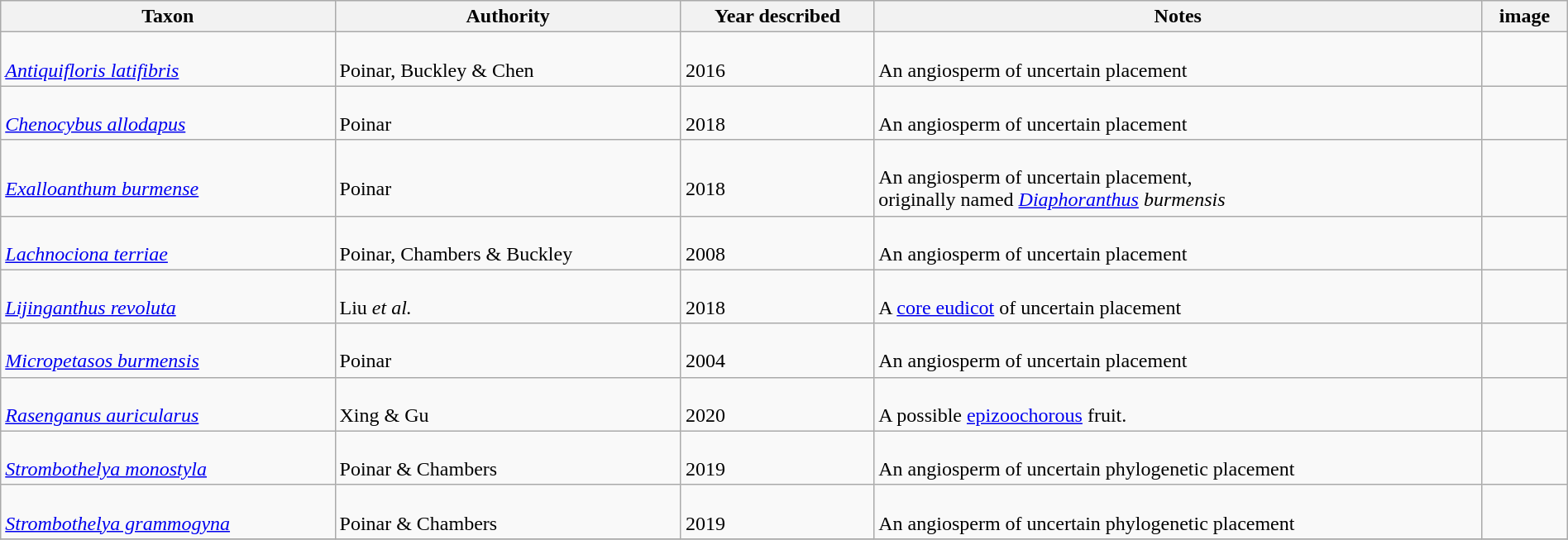<table class="wikitable sortable" align="center" width="100%">
<tr>
<th>Taxon</th>
<th>Authority</th>
<th>Year described</th>
<th>Notes</th>
<th>image</th>
</tr>
<tr>
<td><br><em><a href='#'>Antiquifloris latifibris</a></em></td>
<td><br>Poinar, Buckley & Chen</td>
<td><br>2016</td>
<td><br>An angiosperm of uncertain placement</td>
<td></td>
</tr>
<tr>
<td><br><em><a href='#'>Chenocybus allodapus</a></em></td>
<td><br>Poinar</td>
<td><br>2018</td>
<td><br>An angiosperm of uncertain placement</td>
<td></td>
</tr>
<tr>
<td><br><em><a href='#'>Exalloanthum burmense</a></em></td>
<td><br>Poinar</td>
<td><br>2018</td>
<td><br>An angiosperm of uncertain placement,<br>originally named <em><a href='#'>Diaphoranthus</a> burmensis</em></td>
<td></td>
</tr>
<tr>
<td><br><em><a href='#'>Lachnociona terriae</a></em></td>
<td><br>Poinar, Chambers & Buckley</td>
<td><br>2008</td>
<td><br>An angiosperm of uncertain placement</td>
<td></td>
</tr>
<tr>
<td><br><em><a href='#'>Lijinganthus revoluta</a></em></td>
<td><br>Liu <em>et al.</em></td>
<td><br>2018</td>
<td><br>A <a href='#'>core eudicot</a> of uncertain placement</td>
<td><br></td>
</tr>
<tr>
<td><br><em><a href='#'>Micropetasos burmensis</a></em></td>
<td><br>Poinar</td>
<td><br>2004</td>
<td><br>An angiosperm of uncertain placement</td>
<td></td>
</tr>
<tr>
<td><br><em><a href='#'>Rasenganus auricularus</a></em></td>
<td><br>Xing & Gu</td>
<td><br>2020</td>
<td><br>A possible <a href='#'>epizoochorous</a> fruit.</td>
<td></td>
</tr>
<tr>
<td><br><em><a href='#'>Strombothelya monostyla</a></em></td>
<td><br>Poinar & Chambers</td>
<td><br>2019</td>
<td><br>An angiosperm of uncertain phylogenetic placement</td>
<td></td>
</tr>
<tr>
<td><br><em><a href='#'>Strombothelya grammogyna</a></em></td>
<td><br>Poinar & Chambers</td>
<td><br>2019</td>
<td><br>An angiosperm of uncertain phylogenetic placement</td>
<td></td>
</tr>
<tr>
</tr>
</table>
